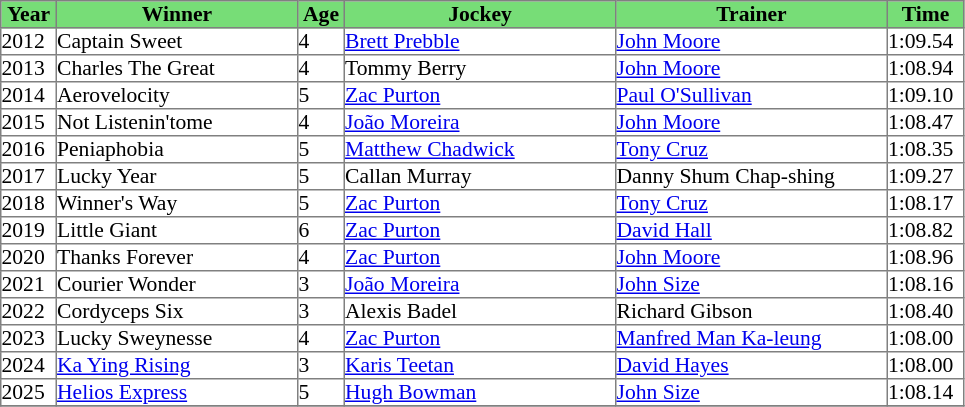<table class = "sortable" | border="1" cellpadding="0" style="border-collapse: collapse; font-size:90%">
<tr bgcolor="#77dd77" align="center">
<td style="width:36px"><strong>Year</strong></td>
<td style="width:160px"><strong>Winner</strong></td>
<td style="width:30px"><strong>Age</strong></td>
<td style="width:180px"><strong>Jockey</strong></td>
<td style="width:180px"><strong>Trainer</strong></td>
<td style="width:50px"><strong>Time</strong></td>
</tr>
<tr>
<td>2012</td>
<td>Captain Sweet</td>
<td>4</td>
<td><a href='#'>Brett Prebble</a></td>
<td><a href='#'>John Moore</a></td>
<td>1:09.54</td>
</tr>
<tr>
<td>2013</td>
<td>Charles The Great</td>
<td>4</td>
<td>Tommy Berry</td>
<td><a href='#'>John Moore</a></td>
<td>1:08.94</td>
</tr>
<tr>
<td>2014</td>
<td>Aerovelocity</td>
<td>5</td>
<td><a href='#'>Zac Purton</a></td>
<td><a href='#'>Paul O'Sullivan</a></td>
<td>1:09.10</td>
</tr>
<tr>
<td>2015</td>
<td>Not Listenin'tome</td>
<td>4</td>
<td><a href='#'>João Moreira</a></td>
<td><a href='#'>John Moore</a></td>
<td>1:08.47</td>
</tr>
<tr>
<td>2016</td>
<td>Peniaphobia</td>
<td>5</td>
<td><a href='#'>Matthew Chadwick</a></td>
<td><a href='#'>Tony Cruz</a></td>
<td>1:08.35</td>
</tr>
<tr>
<td>2017</td>
<td>Lucky Year</td>
<td>5</td>
<td>Callan Murray</td>
<td>Danny Shum Chap-shing</td>
<td>1:09.27</td>
</tr>
<tr>
<td>2018</td>
<td>Winner's Way</td>
<td>5</td>
<td><a href='#'>Zac Purton</a></td>
<td><a href='#'>Tony Cruz</a></td>
<td>1:08.17</td>
</tr>
<tr>
<td>2019</td>
<td>Little Giant</td>
<td>6</td>
<td><a href='#'>Zac Purton</a></td>
<td><a href='#'>David Hall</a></td>
<td>1:08.82</td>
</tr>
<tr>
<td>2020</td>
<td>Thanks Forever</td>
<td>4</td>
<td><a href='#'>Zac Purton</a></td>
<td><a href='#'>John Moore</a></td>
<td>1:08.96</td>
</tr>
<tr>
<td>2021</td>
<td>Courier Wonder</td>
<td>3</td>
<td><a href='#'>João Moreira</a></td>
<td><a href='#'>John Size</a></td>
<td>1:08.16</td>
</tr>
<tr>
<td>2022</td>
<td>Cordyceps Six</td>
<td>3</td>
<td>Alexis Badel</td>
<td>Richard Gibson</td>
<td>1:08.40</td>
</tr>
<tr>
<td>2023</td>
<td>Lucky Sweynesse</td>
<td>4</td>
<td><a href='#'>Zac Purton</a></td>
<td><a href='#'>Manfred Man Ka-leung</a></td>
<td>1:08.00</td>
</tr>
<tr>
<td>2024</td>
<td><a href='#'>Ka Ying Rising</a></td>
<td>3</td>
<td><a href='#'>Karis Teetan</a></td>
<td><a href='#'>David Hayes</a></td>
<td>1:08.00</td>
</tr>
<tr>
<td>2025</td>
<td><a href='#'>Helios Express</a></td>
<td>5</td>
<td><a href='#'>Hugh Bowman</a></td>
<td><a href='#'>John Size</a></td>
<td>1:08.14</td>
</tr>
<tr>
</tr>
</table>
